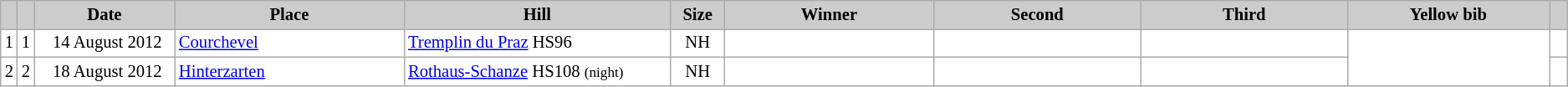<table class="wikitable plainrowheaders" style="background:#fff; font-size:86%; line-height:16px; line-height:16px; border:grey solid 1px; border-collapse:collapse;">
<tr style="background:#ccc; text-align:center;">
<th scope="col" style="background:#ccc; width=20 px;"></th>
<th scope="col" style="background:#ccc; width=30 px;"></th>
<th scope="col" style="background:#ccc; width:120px;">Date</th>
<th scope="col" style="background:#ccc; width:200px;">Place</th>
<th scope="col" style="background:#ccc; width:240px;">Hill</th>
<th scope="col" style="background:#ccc; width:40px;">Size</th>
<th scope="col" style="background:#ccc; width:185px;">Winner</th>
<th scope="col" style="background:#ccc; width:185px;">Second</th>
<th scope="col" style="background:#ccc; width:185px;">Third</th>
<th scope="col" style="background:#ccc; width:180px;">Yellow bib</th>
<th scope="col" style="background:#ccc; width:10px;"></th>
</tr>
<tr>
<td align=center>1</td>
<td align=center>1</td>
<td align=right>14 August 2012  </td>
<td> <a href='#'>Courchevel</a></td>
<td><a href='#'>Tremplin du Praz</a> HS96</td>
<td align=center>NH</td>
<td></td>
<td></td>
<td></td>
<td rowspan=2></td>
<td></td>
</tr>
<tr>
<td align=center>2</td>
<td align=center>2</td>
<td align=right>18 August 2012  </td>
<td> <a href='#'>Hinterzarten</a></td>
<td><a href='#'>Rothaus-Schanze</a> HS108 <small>(night)</small></td>
<td align=center>NH</td>
<td></td>
<td></td>
<td></td>
<td></td>
</tr>
</table>
